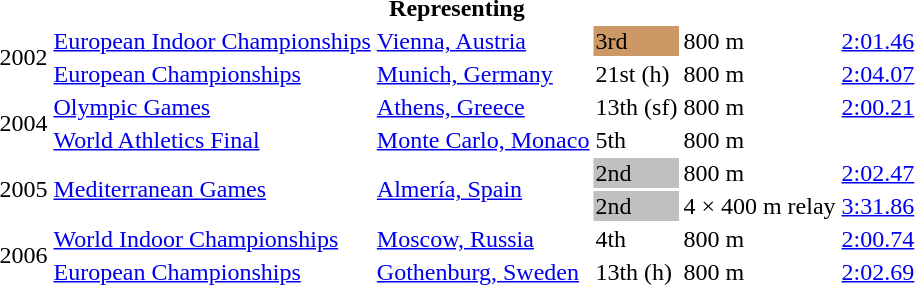<table>
<tr>
<th colspan="6">Representing </th>
</tr>
<tr>
<td rowspan=2>2002</td>
<td><a href='#'>European Indoor Championships</a></td>
<td><a href='#'>Vienna, Austria</a></td>
<td bgcolor="cc9966">3rd</td>
<td>800 m</td>
<td><a href='#'>2:01.46</a></td>
</tr>
<tr>
<td><a href='#'>European Championships</a></td>
<td><a href='#'>Munich, Germany</a></td>
<td>21st (h)</td>
<td>800 m</td>
<td><a href='#'>2:04.07</a></td>
</tr>
<tr>
<td rowspan=2>2004</td>
<td><a href='#'>Olympic Games</a></td>
<td><a href='#'>Athens, Greece</a></td>
<td>13th (sf)</td>
<td>800 m</td>
<td><a href='#'>2:00.21</a></td>
</tr>
<tr>
<td><a href='#'>World Athletics Final</a></td>
<td><a href='#'>Monte Carlo, Monaco</a></td>
<td>5th</td>
<td>800 m</td>
<td></td>
</tr>
<tr>
<td rowspan=2>2005</td>
<td rowspan=2><a href='#'>Mediterranean Games</a></td>
<td rowspan=2><a href='#'>Almería, Spain</a></td>
<td bgcolor="silver">2nd</td>
<td>800 m</td>
<td><a href='#'>2:02.47</a></td>
</tr>
<tr>
<td bgcolor="silver">2nd</td>
<td>4 × 400 m relay</td>
<td><a href='#'>3:31.86</a></td>
</tr>
<tr>
<td rowspan=2>2006</td>
<td><a href='#'>World Indoor Championships</a></td>
<td><a href='#'>Moscow, Russia</a></td>
<td>4th</td>
<td>800 m</td>
<td><a href='#'>2:00.74</a></td>
</tr>
<tr>
<td><a href='#'>European Championships</a></td>
<td><a href='#'>Gothenburg, Sweden</a></td>
<td>13th (h)</td>
<td>800 m</td>
<td><a href='#'>2:02.69</a></td>
</tr>
</table>
